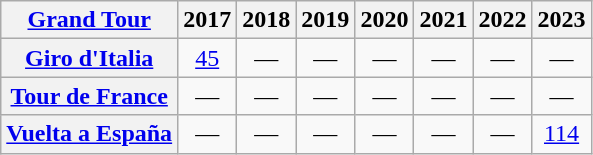<table class="wikitable plainrowheaders">
<tr>
<th scope="col"><a href='#'>Grand Tour</a></th>
<th scope="col">2017</th>
<th scope="col">2018</th>
<th scope="col">2019</th>
<th scope="col">2020</th>
<th scope="col">2021</th>
<th scope="col">2022</th>
<th scope="col">2023</th>
</tr>
<tr style="text-align:center;">
<th scope="row"> <a href='#'>Giro d'Italia</a></th>
<td><a href='#'>45</a></td>
<td>—</td>
<td>—</td>
<td>—</td>
<td>—</td>
<td>—</td>
<td>—</td>
</tr>
<tr style="text-align:center;">
<th scope="row"> <a href='#'>Tour de France</a></th>
<td>—</td>
<td>—</td>
<td>—</td>
<td>—</td>
<td>—</td>
<td>—</td>
<td>—</td>
</tr>
<tr style="text-align:center;">
<th scope="row"> <a href='#'>Vuelta a España</a></th>
<td>—</td>
<td>—</td>
<td>—</td>
<td>—</td>
<td>—</td>
<td>—</td>
<td><a href='#'>114</a></td>
</tr>
</table>
